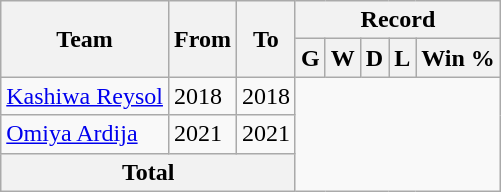<table class="wikitable" style="text-align: center">
<tr>
<th rowspan="2">Team</th>
<th rowspan="2">From</th>
<th rowspan="2">To</th>
<th colspan="5">Record</th>
</tr>
<tr>
<th>G</th>
<th>W</th>
<th>D</th>
<th>L</th>
<th>Win %</th>
</tr>
<tr>
<td align="left"><a href='#'>Kashiwa Reysol</a></td>
<td align="left">2018</td>
<td align="left">2018<br></td>
</tr>
<tr>
<td align="left"><a href='#'>Omiya Ardija</a></td>
<td align="left">2021</td>
<td align="left">2021<br></td>
</tr>
<tr>
<th colspan="3">Total<br></th>
</tr>
</table>
